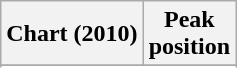<table class="wikitable sortable plainrowheaders">
<tr>
<th>Chart (2010)</th>
<th>Peak<br>position</th>
</tr>
<tr>
</tr>
<tr>
</tr>
<tr>
</tr>
</table>
